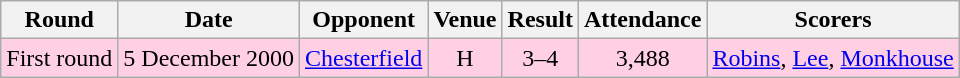<table class="wikitable" style="text-align:center">
<tr>
<th>Round</th>
<th>Date</th>
<th>Opponent</th>
<th>Venue</th>
<th>Result</th>
<th>Attendance</th>
<th>Scorers</th>
</tr>
<tr style="background: #ffd0e3;">
<td>First round</td>
<td>5 December 2000</td>
<td><a href='#'>Chesterfield</a></td>
<td>H</td>
<td>3–4</td>
<td>3,488</td>
<td><a href='#'>Robins</a>, <a href='#'>Lee</a>, <a href='#'>Monkhouse</a></td>
</tr>
</table>
